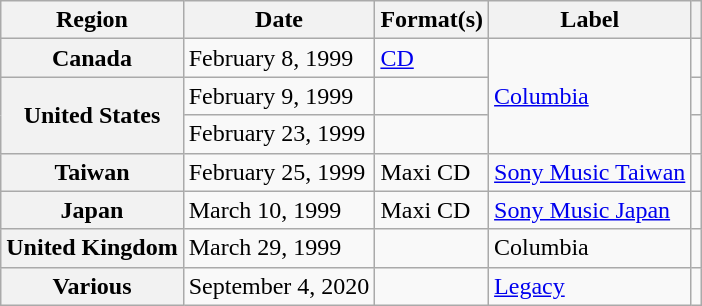<table class="wikitable sortable plainrowheaders">
<tr>
<th scope="col">Region</th>
<th scope="col">Date</th>
<th scope="col">Format(s)</th>
<th scope="col">Label</th>
<th scope="col"></th>
</tr>
<tr>
<th scope="row">Canada</th>
<td>February 8, 1999</td>
<td><a href='#'>CD</a></td>
<td rowspan="3"><a href='#'>Columbia</a></td>
<td></td>
</tr>
<tr>
<th scope="row" rowspan="2">United States</th>
<td>February 9, 1999</td>
<td></td>
<td></td>
</tr>
<tr>
<td>February 23, 1999</td>
<td></td>
<td></td>
</tr>
<tr>
<th scope="row">Taiwan</th>
<td>February 25, 1999</td>
<td>Maxi CD</td>
<td><a href='#'>Sony Music Taiwan</a></td>
<td></td>
</tr>
<tr>
<th scope="row">Japan</th>
<td>March 10, 1999</td>
<td>Maxi CD</td>
<td><a href='#'>Sony Music Japan</a></td>
<td></td>
</tr>
<tr>
<th scope="row">United Kingdom</th>
<td>March 29, 1999</td>
<td></td>
<td>Columbia</td>
<td></td>
</tr>
<tr>
<th scope="row">Various</th>
<td>September 4, 2020</td>
<td></td>
<td><a href='#'>Legacy</a></td>
<td></td>
</tr>
</table>
